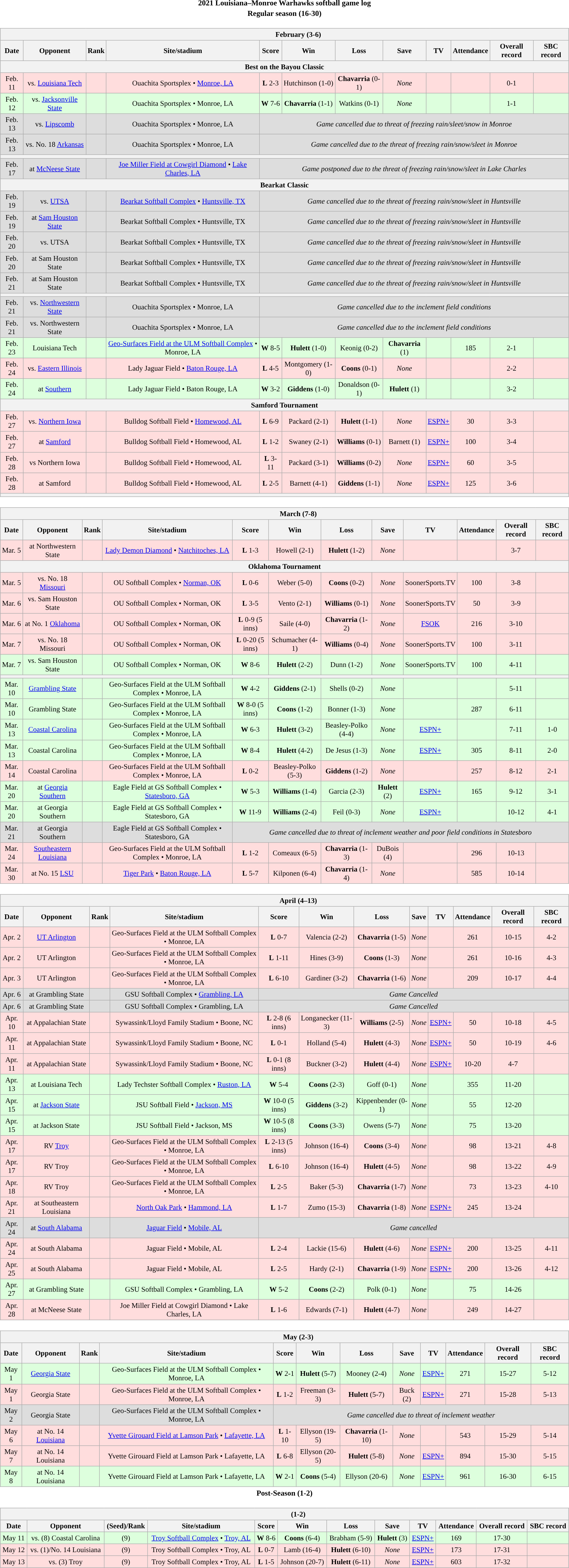<table class="toccolours" width=95% style="clear:both; margin:1.5em auto; text-align:center;">
<tr>
<th colspan=2>2021 Louisiana–Monroe Warhawks softball game log</th>
</tr>
<tr>
<th colspan=2>Regular season (16-30)</th>
</tr>
<tr valign="top">
<td><br><table class="wikitable collapsible" style="margin:auto; width:100%; text-align:center; font-size:95%">
<tr>
<th colspan=12 style="padding-left:4em;">February (3-6)</th>
</tr>
<tr>
<th>Date</th>
<th>Opponent</th>
<th>Rank</th>
<th>Site/stadium</th>
<th>Score</th>
<th>Win</th>
<th>Loss</th>
<th>Save</th>
<th>TV</th>
<th>Attendance</th>
<th>Overall record</th>
<th>SBC record</th>
</tr>
<tr>
<th colspan=12>Best on the Bayou Classic</th>
</tr>
<tr align="center" bgcolor=#ffdddd>
<td>Feb. 11</td>
<td>vs. <a href='#'>Louisiana Tech</a></td>
<td></td>
<td>Ouachita Sportsplex • <a href='#'>Monroe, LA</a></td>
<td><strong>L</strong> 2-3</td>
<td>Hutchinson (1-0)</td>
<td><strong>Chavarria</strong> (0-1)</td>
<td><em>None</em></td>
<td></td>
<td></td>
<td>0-1</td>
<td></td>
</tr>
<tr align="center" bgcolor=#ddffdd>
<td>Feb. 12</td>
<td>vs. <a href='#'>Jacksonville State</a></td>
<td></td>
<td>Ouachita Sportsplex • Monroe, LA</td>
<td><strong>W</strong> 7-6</td>
<td><strong>Chavarria</strong> (1-1)</td>
<td>Watkins (0-1)</td>
<td><em>None</em></td>
<td></td>
<td></td>
<td>1-1</td>
<td></td>
</tr>
<tr align="center" bgcolor=#dddddd>
<td>Feb. 13</td>
<td>vs. <a href='#'>Lipscomb</a></td>
<td></td>
<td>Ouachita Sportsplex • Monroe, LA</td>
<td colspan=8><em>Game cancelled due to threat of freezing rain/sleet/snow in Monroe</em></td>
</tr>
<tr align="center" bgcolor=#dddddd>
<td>Feb. 13</td>
<td>vs. No. 18 <a href='#'>Arkansas</a></td>
<td></td>
<td>Ouachita Sportsplex • Monroe, LA</td>
<td colspan=8><em>Game cancelled due to the threat of freezing rain/snow/sleet in Monroe</em></td>
</tr>
<tr>
<th colspan=12></th>
</tr>
<tr align="center" bgcolor=#dddddd>
<td>Feb. 17</td>
<td>at <a href='#'>McNeese State</a></td>
<td></td>
<td><a href='#'>Joe Miller Field at Cowgirl Diamond</a> • <a href='#'>Lake Charles, LA</a></td>
<td colspan=8><em>Game postponed due to the threat of freezing rain/snow/sleet in Lake Charles</em></td>
</tr>
<tr>
<th colspan=12>Bearkat Classic</th>
</tr>
<tr align="center" bgcolor=#dddddd>
<td>Feb. 19</td>
<td>vs. <a href='#'>UTSA</a></td>
<td></td>
<td><a href='#'>Bearkat Softball Complex</a> • <a href='#'>Huntsville, TX</a></td>
<td colspan=8><em>Game cancelled due to the threat of freezing rain/snow/sleet in Huntsville</em></td>
</tr>
<tr align="center" bgcolor=#dddddd>
<td>Feb. 19</td>
<td>at <a href='#'>Sam Houston State</a></td>
<td></td>
<td>Bearkat Softball Complex • Huntsville, TX</td>
<td colspan=8><em>Game cancelled due to the threat of freezing rain/snow/sleet in Huntsville</em></td>
</tr>
<tr align="center" bgcolor=#dddddd>
<td>Feb. 20</td>
<td>vs. UTSA</td>
<td></td>
<td>Bearkat Softball Complex • Huntsville, TX</td>
<td colspan=8><em>Game cancelled due to the threat of freezing rain/snow/sleet in Huntsville</em></td>
</tr>
<tr align="center" bgcolor=#dddddd>
<td>Feb. 20</td>
<td>at Sam Houston State</td>
<td></td>
<td>Bearkat Softball Complex • Huntsville, TX</td>
<td colspan=8><em>Game cancelled due to the threat of freezing rain/snow/sleet in Huntsville</em></td>
</tr>
<tr align="center" bgcolor=#dddddd>
<td>Feb. 21</td>
<td>at Sam Houston State</td>
<td></td>
<td>Bearkat Softball Complex • Huntsville, TX</td>
<td colspan=8><em>Game cancelled due to the threat of freezing rain/snow/sleet in Huntsville</em></td>
</tr>
<tr>
<th colspan=12></th>
</tr>
<tr align="center" bgcolor=#dddddd>
<td>Feb. 21</td>
<td>vs. <a href='#'>Northwestern State</a></td>
<td></td>
<td>Ouachita Sportsplex • Monroe, LA</td>
<td colspan=8><em>Game cancelled due to the inclement field conditions</em></td>
</tr>
<tr align="center" bgcolor=#dddddd>
<td>Feb. 21</td>
<td>vs. Northwestern State</td>
<td></td>
<td>Ouachita Sportsplex • Monroe, LA</td>
<td colspan=8><em>Game cancelled due to the inclement field conditions</em></td>
</tr>
<tr align="center" bgcolor=#ddffdd>
<td>Feb. 23</td>
<td>Louisiana Tech</td>
<td></td>
<td><a href='#'>Geo-Surfaces Field at the ULM Softball Complex</a> • Monroe, LA</td>
<td><strong>W</strong> 8-5</td>
<td><strong>Hulett</strong> (1-0)</td>
<td>Keonig (0-2)</td>
<td><strong>Chavarria</strong> (1)</td>
<td></td>
<td>185</td>
<td>2-1</td>
<td></td>
</tr>
<tr align="center" bgcolor=#ffdddd>
<td>Feb. 24</td>
<td>vs. <a href='#'>Eastern Illinois</a></td>
<td></td>
<td>Lady Jaguar Field • <a href='#'>Baton Rouge, LA</a></td>
<td><strong>L</strong> 4-5</td>
<td>Montgomery (1-0)</td>
<td><strong>Coons</strong> (0-1)</td>
<td><em>None</em></td>
<td></td>
<td></td>
<td>2-2</td>
<td></td>
</tr>
<tr align="center" bgcolor=#ddffdd>
<td>Feb. 24</td>
<td>at <a href='#'>Southern</a></td>
<td></td>
<td>Lady Jaguar Field • Baton Rouge, LA</td>
<td><strong>W</strong> 3-2</td>
<td><strong>Giddens</strong> (1-0)</td>
<td>Donaldson (0-1)</td>
<td><strong>Hulett</strong> (1)</td>
<td></td>
<td></td>
<td>3-2</td>
<td></td>
</tr>
<tr>
<th colspan=12>Samford Tournament</th>
</tr>
<tr align="center" bgcolor=#ffdddd>
<td>Feb. 27</td>
<td>vs. <a href='#'>Northern Iowa</a></td>
<td></td>
<td>Bulldog Softball Field • <a href='#'>Homewood, AL</a></td>
<td><strong>L</strong> 6-9</td>
<td>Packard (2-1)</td>
<td><strong>Hulett</strong> (1-1)</td>
<td><em>None</em></td>
<td><a href='#'>ESPN+</a></td>
<td>30</td>
<td>3-3</td>
<td></td>
</tr>
<tr align="center" bgcolor=#ffdddd>
<td>Feb. 27</td>
<td>at <a href='#'>Samford</a></td>
<td></td>
<td>Bulldog Softball Field • Homewood, AL</td>
<td><strong>L</strong> 1-2</td>
<td>Swaney (2-1)</td>
<td><strong>Williams</strong> (0-1)</td>
<td>Barnett (1)</td>
<td><a href='#'>ESPN+</a></td>
<td>100</td>
<td>3-4</td>
<td></td>
</tr>
<tr align="center" bgcolor=#ffdddd>
<td>Feb. 28</td>
<td>vs Northern Iowa</td>
<td></td>
<td>Bulldog Softball Field • Homewood, AL</td>
<td><strong>L</strong> 3-11</td>
<td>Packard (3-1)</td>
<td><strong>Williams</strong> (0-2)</td>
<td><em>None</em></td>
<td><a href='#'>ESPN+</a></td>
<td>60</td>
<td>3-5</td>
<td></td>
</tr>
<tr align="center" bgcolor=#ffdddd>
<td>Feb. 28</td>
<td>at Samford</td>
<td></td>
<td>Bulldog Softball Field • Homewood, AL</td>
<td><strong>L</strong> 2-5</td>
<td>Barnett (4-1)</td>
<td><strong>Giddens</strong> (1-1)</td>
<td><em>None</em></td>
<td><a href='#'>ESPN+</a></td>
<td>125</td>
<td>3-6</td>
<td></td>
</tr>
<tr>
<th colspan=12></th>
</tr>
</table>
</td>
</tr>
<tr>
<td><br><table class="wikitable collapsible " style="margin:auto; width:100%; text-align:center; font-size:95%">
<tr>
<th colspan=12 style="padding-left:4em;">March (7-8)</th>
</tr>
<tr>
<th>Date</th>
<th>Opponent</th>
<th>Rank</th>
<th>Site/stadium</th>
<th>Score</th>
<th>Win</th>
<th>Loss</th>
<th>Save</th>
<th>TV</th>
<th>Attendance</th>
<th>Overall record</th>
<th>SBC record</th>
</tr>
<tr align="center" bgcolor=#ffdddd>
<td>Mar. 5</td>
<td>at Northwestern State</td>
<td></td>
<td><a href='#'>Lady Demon Diamond</a> • <a href='#'>Natchitoches, LA</a></td>
<td><strong>L</strong> 1-3</td>
<td>Howell (2-1)</td>
<td><strong>Hulett</strong> (1-2)</td>
<td><em>None</em></td>
<td></td>
<td></td>
<td>3-7</td>
<td></td>
</tr>
<tr>
<th colspan=12>Oklahoma Tournament</th>
</tr>
<tr align="center" bgcolor=#ffdddd>
<td>Mar. 5</td>
<td>vs. No. 18 <a href='#'>Missouri</a></td>
<td></td>
<td>OU Softball Complex • <a href='#'>Norman, OK</a></td>
<td><strong>L</strong> 0-6</td>
<td>Weber (5-0)</td>
<td><strong>Coons</strong> (0-2)</td>
<td><em>None</em></td>
<td>SoonerSports.TV</td>
<td>100</td>
<td>3-8</td>
<td></td>
</tr>
<tr align="center" bgcolor=#ffdddd>
<td>Mar. 6</td>
<td>vs. Sam Houston State</td>
<td></td>
<td>OU Softball Complex • Norman, OK</td>
<td><strong>L</strong> 3-5</td>
<td>Vento (2-1)</td>
<td><strong>Williams</strong> (0-1)</td>
<td><em>None</em></td>
<td>SoonerSports.TV</td>
<td>50</td>
<td>3-9</td>
<td></td>
</tr>
<tr align="center" bgcolor=#ffdddd>
<td>Mar. 6</td>
<td>at No. 1 <a href='#'>Oklahoma</a></td>
<td></td>
<td>OU Softball Complex • Norman, OK</td>
<td><strong>L</strong> 0-9 (5 inns)</td>
<td>Saile (4-0)</td>
<td><strong>Chavarria</strong> (1-2)</td>
<td><em>None</em></td>
<td><a href='#'>FSOK</a></td>
<td>216</td>
<td>3-10</td>
<td></td>
</tr>
<tr align="center" bgcolor=#ffdddd>
<td>Mar. 7</td>
<td>vs. No. 18 Missouri</td>
<td></td>
<td>OU Softball Complex • Norman, OK</td>
<td><strong>L</strong> 0-20 (5 inns)</td>
<td>Schumacher (4-1)</td>
<td><strong>Williams</strong> (0-4)</td>
<td><em>None</em></td>
<td>SoonerSports.TV</td>
<td>100</td>
<td>3-11</td>
<td></td>
</tr>
<tr align="center" bgcolor=#ddffdd>
<td>Mar. 7</td>
<td>vs. Sam Houston State</td>
<td></td>
<td>OU Softball Complex • Norman, OK</td>
<td><strong>W</strong> 8-6</td>
<td><strong>Hulett</strong> (2-2)</td>
<td>Dunn (1-2)</td>
<td><em>None</em></td>
<td>SoonerSports.TV</td>
<td>100</td>
<td>4-11</td>
<td></td>
</tr>
<tr>
<th colspan=12></th>
</tr>
<tr align="center" bgcolor=#ddffdd>
<td>Mar. 10</td>
<td><a href='#'>Grambling State</a></td>
<td></td>
<td>Geo-Surfaces Field at the ULM Softball Complex • Monroe, LA</td>
<td><strong>W</strong> 4-2</td>
<td><strong>Giddens</strong> (2-1)</td>
<td>Shells (0-2)</td>
<td><em>None</em></td>
<td></td>
<td></td>
<td>5-11</td>
<td></td>
</tr>
<tr align="center" bgcolor=#ddffdd>
<td>Mar. 10</td>
<td>Grambling State</td>
<td></td>
<td>Geo-Surfaces Field at the ULM Softball Complex • Monroe, LA</td>
<td><strong>W</strong> 8-0 (5 inns)</td>
<td><strong>Coons</strong> (1-2)</td>
<td>Bonner (1-3)</td>
<td><em>None</em></td>
<td></td>
<td>287</td>
<td>6-11</td>
<td></td>
</tr>
<tr align="center" bgcolor=#ddffdd>
<td>Mar. 13</td>
<td><a href='#'>Coastal Carolina</a></td>
<td></td>
<td>Geo-Surfaces Field at the ULM Softball Complex • Monroe, LA</td>
<td><strong>W</strong> 6-3</td>
<td><strong>Hulett</strong> (3-2)</td>
<td>Beasley-Polko (4-4)</td>
<td><em>None</em></td>
<td><a href='#'>ESPN+</a></td>
<td></td>
<td>7-11</td>
<td>1-0</td>
</tr>
<tr align="center" bgcolor=#ddffdd>
<td>Mar. 13</td>
<td>Coastal Carolina</td>
<td></td>
<td>Geo-Surfaces Field at the ULM Softball Complex • Monroe, LA</td>
<td><strong>W</strong> 8-4</td>
<td><strong>Hulett</strong> (4-2)</td>
<td>De Jesus (1-3)</td>
<td><em>None</em></td>
<td><a href='#'>ESPN+</a></td>
<td>305</td>
<td>8-11</td>
<td>2-0</td>
</tr>
<tr align="center" bgcolor=#ffdddd>
<td>Mar. 14</td>
<td>Coastal Carolina</td>
<td></td>
<td>Geo-Surfaces Field at the ULM Softball Complex • Monroe, LA</td>
<td><strong>L</strong> 0-2</td>
<td>Beasley-Polko (5-3)</td>
<td><strong>Giddens</strong> (1-2)</td>
<td><em>None</em></td>
<td></td>
<td>257</td>
<td>8-12</td>
<td>2-1</td>
</tr>
<tr align="center" bgcolor=#ddffdd>
<td>Mar. 20</td>
<td>at <a href='#'>Georgia Southern</a></td>
<td></td>
<td>Eagle Field at GS Softball Complex • <a href='#'>Statesboro, GA</a></td>
<td><strong>W</strong> 5-3</td>
<td><strong>Williams</strong> (1-4)</td>
<td>Garcia (2-3)</td>
<td><strong>Hulett</strong> (2)</td>
<td><a href='#'>ESPN+</a></td>
<td>165</td>
<td>9-12</td>
<td>3-1</td>
</tr>
<tr align="center" bgcolor=#ddffdd>
<td>Mar. 20</td>
<td>at Georgia Southern</td>
<td></td>
<td>Eagle Field at GS Softball Complex • Statesboro, GA</td>
<td><strong>W</strong> 11-9</td>
<td><strong>Williams</strong> (2-4)</td>
<td>Feil (0-3)</td>
<td><em>None</em></td>
<td><a href='#'>ESPN+</a></td>
<td></td>
<td>10-12</td>
<td>4-1</td>
</tr>
<tr align="center" bgcolor=#dddddd>
<td>Mar. 21</td>
<td>at Georgia Southern</td>
<td></td>
<td>Eagle Field at GS Softball Complex • Statesboro, GA</td>
<td colspan=12><em>Game cancelled due to threat of inclement weather and poor field conditions in Statesboro</em></td>
</tr>
<tr align="center" bgcolor=#ffdddd>
<td>Mar. 24</td>
<td><a href='#'>Southeastern Louisiana</a></td>
<td></td>
<td>Geo-Surfaces Field at the ULM Softball Complex • Monroe, LA</td>
<td><strong>L</strong> 1-2</td>
<td>Comeaux (6-5)</td>
<td><strong>Chavarria</strong> (1-3)</td>
<td>DuBois (4)</td>
<td></td>
<td>296</td>
<td>10-13</td>
<td></td>
</tr>
<tr align="center" bgcolor=#ffdddd>
<td>Mar. 30</td>
<td>at No. 15 <a href='#'>LSU</a></td>
<td></td>
<td><a href='#'>Tiger Park</a> • <a href='#'>Baton Rouge, LA</a></td>
<td><strong>L</strong> 5-7</td>
<td>Kilponen (6-4)</td>
<td><strong>Chavarria</strong> (1-4)</td>
<td><em>None</em></td>
<td></td>
<td>585</td>
<td>10-14</td>
<td></td>
</tr>
</table>
</td>
</tr>
<tr>
<td><br><table class="wikitable collapsible " style="margin:auto; width:100%; text-align:center; font-size:95%">
<tr>
<th colspan=12 style="padding-left:4em;">April (4–13)</th>
</tr>
<tr>
<th>Date</th>
<th>Opponent</th>
<th>Rank</th>
<th>Site/stadium</th>
<th>Score</th>
<th>Win</th>
<th>Loss</th>
<th>Save</th>
<th>TV</th>
<th>Attendance</th>
<th>Overall record</th>
<th>SBC record</th>
</tr>
<tr align="center" bgcolor=#ffdddd>
<td>Apr. 2</td>
<td><a href='#'>UT Arlington</a></td>
<td></td>
<td>Geo-Surfaces Field at the ULM Softball Complex • Monroe, LA</td>
<td><strong>L</strong> 0-7</td>
<td>Valencia (2-2)</td>
<td><strong>Chavarria</strong> (1-5)</td>
<td><em>None</em></td>
<td></td>
<td>261</td>
<td>10-15</td>
<td>4-2</td>
</tr>
<tr align="center" bgcolor=#ffdddd>
<td>Apr. 2</td>
<td>UT Arlington</td>
<td></td>
<td>Geo-Surfaces Field at the ULM Softball Complex • Monroe, LA</td>
<td><strong>L</strong> 1-11</td>
<td>Hines (3-9)</td>
<td><strong>Coons</strong> (1-3)</td>
<td><em>None</em></td>
<td></td>
<td>261</td>
<td>10-16</td>
<td>4-3</td>
</tr>
<tr align="center" bgcolor=#ffdddd>
<td>Apr. 3</td>
<td>UT Arlington</td>
<td></td>
<td>Geo-Surfaces Field at the ULM Softball Complex • Monroe, LA</td>
<td><strong>L</strong> 6-10</td>
<td>Gardiner (3-2)</td>
<td><strong>Chavarria</strong> (1-6)</td>
<td><em>None</em></td>
<td></td>
<td>209</td>
<td>10-17</td>
<td>4-4</td>
</tr>
<tr align="center" bgcolor=#dddddd>
<td>Apr. 6</td>
<td>at Grambling State</td>
<td></td>
<td>GSU Softball Complex • <a href='#'>Grambling, LA</a></td>
<td colspan=12><em>Game Cancelled</em></td>
</tr>
<tr align="center" bgcolor=#dddddd>
<td>Apr. 6</td>
<td>at Grambling State</td>
<td></td>
<td>GSU Softball Complex • Grambling, LA</td>
<td colspan=12><em>Game Cancelled</em></td>
</tr>
<tr align="center" bgcolor=#ffdddd>
<td>Apr. 10</td>
<td>at Appalachian State</td>
<td></td>
<td>Sywassink/Lloyd Family Stadium • Boone, NC</td>
<td><strong>L</strong> 2-8 (6 inns)</td>
<td>Longanecker (11-3)</td>
<td><strong>Williams</strong> (2-5)</td>
<td><em>None</em></td>
<td><a href='#'>ESPN+</a></td>
<td>50</td>
<td>10-18</td>
<td>4-5</td>
</tr>
<tr align="center" bgcolor=#ffdddd>
<td>Apr. 11</td>
<td>at Appalachian State</td>
<td></td>
<td>Sywassink/Lloyd Family Stadium • Boone, NC</td>
<td><strong>L</strong> 0-1</td>
<td>Holland (5-4)</td>
<td><strong>Hulett</strong> (4-3)</td>
<td><em>None</em></td>
<td><a href='#'>ESPN+</a></td>
<td>50</td>
<td>10-19</td>
<td>4-6</td>
</tr>
<tr align="center" bgcolor=#ffdddd>
<td>Apr. 11</td>
<td>at Appalachian State</td>
<td></td>
<td>Sywassink/Lloyd Family Stadium • Boone, NC</td>
<td><strong>L</strong> 0-1 (8 inns)</td>
<td>Buckner (3-2)</td>
<td><strong>Hulett</strong> (4-4)</td>
<td><em>None</em></td>
<td><a href='#'>ESPN+</a></td>
<td>10-20</td>
<td>4-7</td>
<td></td>
</tr>
<tr align="center" bgcolor=#ddffdd>
<td>Apr. 13</td>
<td>at Louisiana Tech</td>
<td></td>
<td>Lady Techster Softball Complex • <a href='#'>Ruston, LA</a></td>
<td><strong>W</strong> 5-4</td>
<td><strong>Coons</strong> (2-3)</td>
<td>Goff (0-1)</td>
<td><em>None</em></td>
<td></td>
<td>355</td>
<td>11-20</td>
<td></td>
</tr>
<tr align="center" bgcolor=#ddffdd>
<td>Apr. 15</td>
<td>at <a href='#'>Jackson State</a></td>
<td></td>
<td>JSU Softball Field • <a href='#'>Jackson, MS</a></td>
<td><strong>W</strong> 10-0 (5 inns)</td>
<td><strong>Giddens</strong> (3-2)</td>
<td>Kippenbender (0-1)</td>
<td><em>None</em></td>
<td></td>
<td>55</td>
<td>12-20</td>
<td></td>
</tr>
<tr align="center" bgcolor=#ddffdd>
<td>Apr. 15</td>
<td>at Jackson State</td>
<td></td>
<td>JSU Softball Field • Jackson, MS</td>
<td><strong>W</strong> 10-5 (8 inns)</td>
<td><strong>Coons</strong> (3-3)</td>
<td>Owens (5-7)</td>
<td><em>None</em></td>
<td></td>
<td>75</td>
<td>13-20</td>
<td></td>
</tr>
<tr align="center" bgcolor=#ffdddd>
<td>Apr. 17</td>
<td>RV <a href='#'>Troy</a></td>
<td></td>
<td>Geo-Surfaces Field at the ULM Softball Complex • Monroe, LA</td>
<td><strong>L</strong> 2-13 (5 inns)</td>
<td>Johnson (16-4)</td>
<td><strong>Coons</strong> (3-4)</td>
<td><em>None</em></td>
<td></td>
<td>98</td>
<td>13-21</td>
<td>4-8</td>
</tr>
<tr align="center" bgcolor=#ffdddd>
<td>Apr. 17</td>
<td>RV Troy</td>
<td></td>
<td>Geo-Surfaces Field at the ULM Softball Complex • Monroe, LA</td>
<td><strong>L</strong> 6-10</td>
<td>Johnson (16-4)</td>
<td><strong>Hulett</strong> (4-5)</td>
<td><em>None</em></td>
<td></td>
<td>98</td>
<td>13-22</td>
<td>4-9</td>
</tr>
<tr align="center" bgcolor=#ffdddd>
<td>Apr. 18</td>
<td>RV Troy</td>
<td></td>
<td>Geo-Surfaces Field at the ULM Softball Complex • Monroe, LA</td>
<td><strong>L</strong> 2-5</td>
<td>Baker (5-3)</td>
<td><strong>Chavarria</strong> (1-7)</td>
<td><em>None</em></td>
<td></td>
<td>73</td>
<td>13-23</td>
<td>4-10</td>
</tr>
<tr align="center" bgcolor=#ffdddd>
<td>Apr. 21</td>
<td>at Southeastern Louisiana</td>
<td></td>
<td><a href='#'>North Oak Park</a> • <a href='#'>Hammond, LA</a></td>
<td><strong>L</strong> 1-7</td>
<td>Zumo (15-3)</td>
<td><strong>Chavarria</strong> (1-8)</td>
<td><em>None</em></td>
<td><a href='#'>ESPN+</a></td>
<td>245</td>
<td>13-24</td>
<td></td>
</tr>
<tr align="center" bgcolor=#dddddd>
<td>Apr. 24</td>
<td>at <a href='#'>South Alabama</a></td>
<td></td>
<td><a href='#'>Jaguar Field</a> • <a href='#'>Mobile, AL</a></td>
<td colspan=12><em>Game cancelled</em></td>
</tr>
<tr align="center" bgcolor=#ffdddd>
<td>Apr. 24</td>
<td>at South Alabama</td>
<td></td>
<td>Jaguar Field • Mobile, AL</td>
<td><strong>L</strong> 2-4</td>
<td>Lackie (15-6)</td>
<td><strong>Hulett</strong> (4-6)</td>
<td><em>None</em></td>
<td><a href='#'>ESPN+</a></td>
<td>200</td>
<td>13-25</td>
<td>4-11</td>
</tr>
<tr align="center" bgcolor=#ffdddd>
<td>Apr. 25</td>
<td>at South Alabama</td>
<td></td>
<td>Jaguar Field • Mobile, AL</td>
<td><strong>L</strong> 2-5</td>
<td>Hardy (2-1)</td>
<td><strong>Chavarria</strong> (1-9)</td>
<td><em>None</em></td>
<td><a href='#'>ESPN+</a></td>
<td>200</td>
<td>13-26</td>
<td>4-12</td>
</tr>
<tr align="center" bgcolor=#ddffdd>
<td>Apr. 27</td>
<td>at Grambling State</td>
<td></td>
<td>GSU Softball Complex • Grambling, LA</td>
<td><strong>W</strong> 5-2</td>
<td><strong>Coons</strong> (2-2)</td>
<td>Polk (0-1)</td>
<td><em>None</em></td>
<td></td>
<td>75</td>
<td>14-26</td>
<td></td>
</tr>
<tr align="center" bgcolor=#ffdddd>
<td>Apr. 28</td>
<td>at McNeese State</td>
<td></td>
<td>Joe Miller Field at Cowgirl Diamond • Lake Charles, LA</td>
<td><strong>L</strong> 1-6</td>
<td>Edwards (7-1)</td>
<td><strong>Hulett</strong> (4-7)</td>
<td><em>None</em></td>
<td></td>
<td>249</td>
<td>14-27</td>
<td></td>
</tr>
</table>
</td>
</tr>
<tr>
<td><br><table class="wikitable collapsible " style="margin:auto; width:100%; text-align:center; font-size:95%">
<tr>
<th colspan=12 style="padding-left:4em;">May (2-3)</th>
</tr>
<tr>
<th>Date</th>
<th>Opponent</th>
<th>Rank</th>
<th>Site/stadium</th>
<th>Score</th>
<th>Win</th>
<th>Loss</th>
<th>Save</th>
<th>TV</th>
<th>Attendance</th>
<th>Overall record</th>
<th>SBC record</th>
</tr>
<tr align="center" bgcolor=#ddffdd>
<td>May 1</td>
<td><a href='#'>Georgia State</a></td>
<td></td>
<td>Geo-Surfaces Field at the ULM Softball Complex • Monroe, LA</td>
<td><strong>W</strong> 2-1</td>
<td><strong>Hulett</strong> (5-7)</td>
<td>Mooney (2-4)</td>
<td><em>None</em></td>
<td><a href='#'>ESPN+</a></td>
<td>271</td>
<td>15-27</td>
<td>5-12</td>
</tr>
<tr align="center" bgcolor=#ffdddd>
<td>May 1</td>
<td>Georgia State</td>
<td></td>
<td>Geo-Surfaces Field at the ULM Softball Complex • Monroe, LA</td>
<td><strong>L</strong> 1-2</td>
<td>Freeman (3-3)</td>
<td><strong>Hulett</strong> (5-7)</td>
<td>Buck (2)</td>
<td><a href='#'>ESPN+</a></td>
<td>271</td>
<td>15-28</td>
<td>5-13</td>
</tr>
<tr align="center" bgcolor=#dddddd>
<td>May 2</td>
<td>Georgia State</td>
<td></td>
<td>Geo-Surfaces Field at the ULM Softball Complex • Monroe, LA</td>
<td colspan=12><em>Game cancelled due to threat of inclement weather</em></td>
</tr>
<tr align="center" bgcolor=#ffdddd>
<td>May 6</td>
<td>at No. 14 <a href='#'>Louisiana</a></td>
<td></td>
<td><a href='#'>Yvette Girouard Field at Lamson Park</a> • <a href='#'>Lafayette, LA</a></td>
<td><strong>L</strong> 1-10</td>
<td>Ellyson (19-5)</td>
<td><strong>Chavarria</strong> (1-10)</td>
<td><em>None</em></td>
<td></td>
<td>543</td>
<td>15-29</td>
<td>5-14</td>
</tr>
<tr align="center" bgcolor=#ffdddd>
<td>May 7</td>
<td>at No. 14 Louisiana</td>
<td></td>
<td>Yvette Girouard Field at Lamson Park • Lafayette, LA</td>
<td><strong>L</strong> 6-8</td>
<td>Ellyson (20-5)</td>
<td><strong>Hulett</strong> (5-8)</td>
<td><em>None</em></td>
<td><a href='#'>ESPN+</a></td>
<td>894</td>
<td>15-30</td>
<td>5-15</td>
</tr>
<tr align="center" bgcolor=#ddffdd>
<td>May 8</td>
<td>at No. 14 Louisiana</td>
<td></td>
<td>Yvette Girouard Field at Lamson Park • Lafayette, LA</td>
<td><strong>W</strong> 2-1</td>
<td><strong>Coons</strong> (5-4)</td>
<td>Ellyson (20-6)</td>
<td><em>None</em></td>
<td><a href='#'>ESPN+</a></td>
<td>961</td>
<td>16-30</td>
<td>6-15</td>
</tr>
</table>
</td>
</tr>
<tr>
<th colspan=2>Post-Season (1-2)</th>
</tr>
<tr>
<td><br><table class="wikitable collapsible" style="margin:auto; width:100%; text-align:center; font-size:95%">
<tr>
<th colspan=12 style="padding-left:4em;"> (1-2)</th>
</tr>
<tr>
<th>Date</th>
<th>Opponent</th>
<th>(Seed)/Rank</th>
<th>Site/stadium</th>
<th>Score</th>
<th>Win</th>
<th>Loss</th>
<th>Save</th>
<th>TV</th>
<th>Attendance</th>
<th>Overall record</th>
<th>SBC record</th>
</tr>
<tr align="center" bgcolor=#ddffdd>
<td>May 11</td>
<td>vs. (8) Coastal Carolina</td>
<td>(9)</td>
<td><a href='#'>Troy Softball Complex</a> • <a href='#'>Troy, AL</a></td>
<td><strong>W</strong> 8-6</td>
<td><strong>Coons</strong> (6-4)</td>
<td>Brabham (5-9)</td>
<td><strong>Hulett</strong> (3)</td>
<td><a href='#'>ESPN+</a></td>
<td>169</td>
<td>17-30</td>
<td></td>
</tr>
<tr align="center" bgcolor=#ffdddd>
<td>May 12</td>
<td>vs. (1)/No. 14 Louisiana</td>
<td>(9)</td>
<td>Troy Softball Complex • Troy, AL</td>
<td><strong>L</strong> 0-7</td>
<td>Lamb (16-4)</td>
<td><strong>Hulett</strong> (6-10)</td>
<td><em>None</em></td>
<td><a href='#'>ESPN+</a></td>
<td>173</td>
<td>17-31</td>
<td></td>
</tr>
<tr align="center" bgcolor=#ffdddd>
<td>May 13</td>
<td>vs. (3) Troy</td>
<td>(9)</td>
<td>Troy Softball Complex • Troy, AL</td>
<td><strong>L</strong> 1-5</td>
<td>Johnson (20-7)</td>
<td><strong>Hulett</strong> (6-11)</td>
<td><em>None</em></td>
<td><a href='#'>ESPN+</a></td>
<td>603</td>
<td>17-32</td>
<td></td>
</tr>
</table>
</td>
</tr>
</table>
